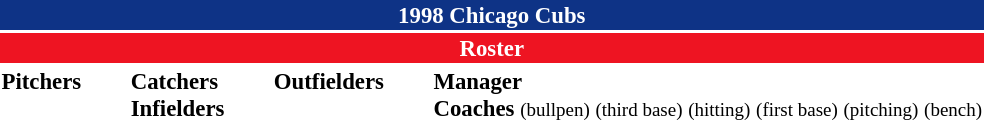<table class="toccolours" style="font-size: 95%;">
<tr>
<th colspan="10" style="background-color: #0e3386; color: #FFFFFF; text-align: center;">1998 Chicago Cubs</th>
</tr>
<tr>
<td colspan="10" style="background-color: #EE1422; color: #FFFFFF; text-align: center;"><strong>Roster</strong></td>
</tr>
<tr>
<td valign="top"><strong>Pitchers</strong><br>




















 

</td>
<td width="25px"></td>
<td valign="top"><strong>Catchers</strong><br>


<strong>Infielders</strong>









</td>
<td width="25px"></td>
<td valign="top"><strong>Outfielders</strong><br>








</td>
<td width="25px"></td>
<td valign="top"><strong>Manager</strong><br>
<strong>Coaches</strong>
 <small>(bullpen)</small>
 <small>(third base)</small>
 <small>(hitting)</small>
 <small>(first base)</small>
 <small>(pitching)</small>
 <small>(bench)</small></td>
</tr>
</table>
